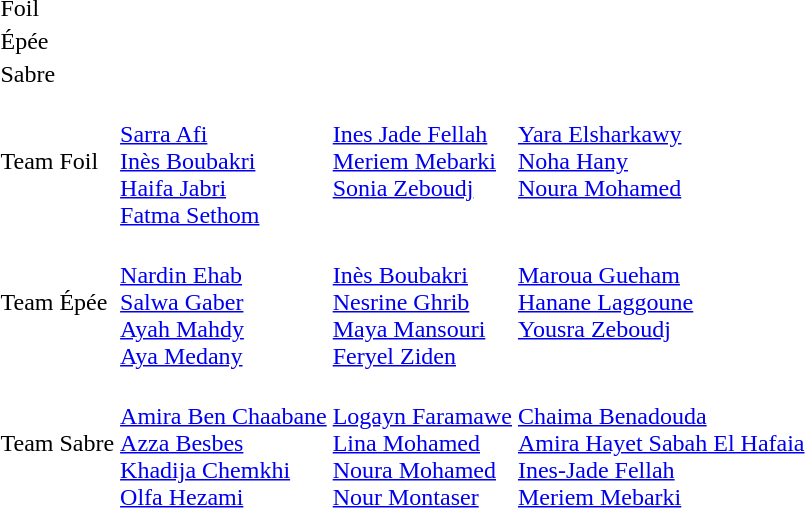<table>
<tr>
<td>Foil</td>
<td></td>
<td></td>
<td><br></td>
</tr>
<tr>
<td>Épée</td>
<td></td>
<td></td>
<td><br></td>
</tr>
<tr>
<td>Sabre</td>
<td></td>
<td></td>
<td><br></td>
</tr>
<tr>
<td>Team Foil</td>
<td><br><a href='#'>Sarra Afi</a><br><a href='#'>Inès Boubakri</a><br><a href='#'>Haifa Jabri</a><br><a href='#'>Fatma Sethom</a></td>
<td valign="top"><br><a href='#'>Ines Jade Fellah</a><br><a href='#'>Meriem Mebarki</a><br><a href='#'>Sonia Zeboudj</a></td>
<td valign="top"><br><a href='#'>Yara Elsharkawy</a><br><a href='#'>Noha Hany</a><br><a href='#'>Noura Mohamed</a></td>
</tr>
<tr>
<td>Team Épée</td>
<td><br><a href='#'>Nardin Ehab</a><br><a href='#'>Salwa Gaber</a><br><a href='#'>Ayah Mahdy</a><br><a href='#'>Aya Medany</a></td>
<td><br><a href='#'>Inès Boubakri</a><br><a href='#'>Nesrine Ghrib</a><br><a href='#'>Maya Mansouri</a><br><a href='#'>Feryel Ziden</a></td>
<td valign="top"><br><a href='#'>Maroua Gueham</a><br><a href='#'>Hanane Laggoune</a><br><a href='#'>Yousra Zeboudj</a></td>
</tr>
<tr>
<td>Team Sabre</td>
<td><br><a href='#'>Amira Ben Chaabane</a><br><a href='#'>Azza Besbes</a><br><a href='#'>Khadija Chemkhi</a><br><a href='#'>Olfa Hezami</a></td>
<td><br><a href='#'>Logayn Faramawe</a><br><a href='#'>Lina Mohamed</a><br><a href='#'>Noura Mohamed</a><br><a href='#'>Nour Montaser</a></td>
<td><br><a href='#'>Chaima Benadouda</a><br><a href='#'>Amira Hayet Sabah El Hafaia</a><br><a href='#'>Ines-Jade Fellah</a><br><a href='#'>Meriem Mebarki</a></td>
</tr>
</table>
